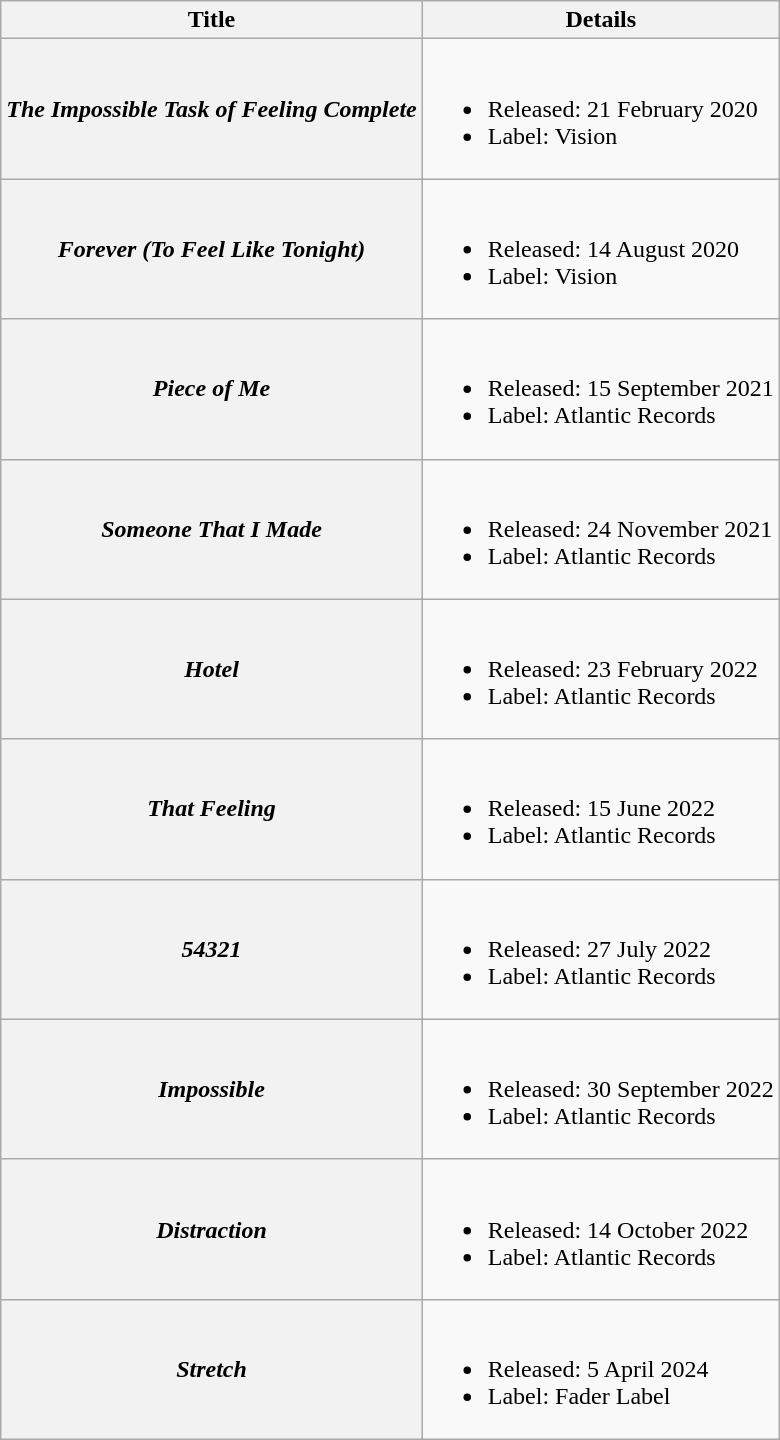<table class="wikitable plainrowheaders">
<tr>
<th>Title</th>
<th>Details</th>
</tr>
<tr>
<th scope="row"><em>The Impossible Task of Feeling Complete</em></th>
<td><br><ul><li>Released: 21 February 2020</li><li>Label: Vision</li></ul></td>
</tr>
<tr>
<th scope="row"><em>Forever (To Feel Like Tonight)</em></th>
<td><br><ul><li>Released: 14 August 2020</li><li>Label: Vision</li></ul></td>
</tr>
<tr>
<th scope="row"><em>Piece of Me</em></th>
<td><br><ul><li>Released: 15 September 2021</li><li>Label: Atlantic Records</li></ul></td>
</tr>
<tr>
<th scope="row"><em>Someone That I Made</em></th>
<td><br><ul><li>Released: 24 November 2021</li><li>Label: Atlantic Records</li></ul></td>
</tr>
<tr>
<th scope="row"><em>Hotel</em></th>
<td><br><ul><li>Released: 23 February 2022</li><li>Label: Atlantic Records</li></ul></td>
</tr>
<tr>
<th scope="row"><em>That Feeling</em></th>
<td><br><ul><li>Released: 15 June 2022</li><li>Label: Atlantic Records</li></ul></td>
</tr>
<tr>
<th scope="row"><em>54321</em></th>
<td><br><ul><li>Released: 27 July 2022</li><li>Label: Atlantic Records</li></ul></td>
</tr>
<tr>
<th scope="row"><em>Impossible</em><br></th>
<td><br><ul><li>Released: 30 September 2022</li><li>Label: Atlantic Records</li></ul></td>
</tr>
<tr>
<th scope="row"><em>Distraction</em></th>
<td><br><ul><li>Released: 14 October 2022</li><li>Label: Atlantic Records</li></ul></td>
</tr>
<tr>
<th scope="row"><em>Stretch</em></th>
<td><br><ul><li>Released: 5 April 2024</li><li>Label: Fader Label</li></ul></td>
</tr>
</table>
